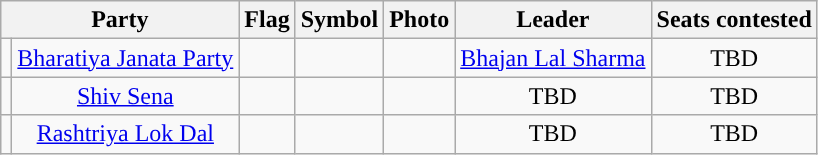<table class="wikitable" style="text-align:center;">
<tr>
<th colspan="2">Party</th>
<th>Flag</th>
<th>Symbol</th>
<th>Photo</th>
<th>Leader</th>
<th>Seats contested</th>
</tr>
<tr>
<td></td>
<td><a href='#'>Bharatiya Janata Party</a></td>
<td></td>
<td></td>
<td></td>
<td><a href='#'>Bhajan Lal Sharma</a></td>
<td>TBD</td>
</tr>
<tr>
<td></td>
<td><a href='#'>Shiv Sena</a></td>
<td></td>
<td></td>
<td></td>
<td>TBD</td>
<td>TBD</td>
</tr>
<tr>
<td></td>
<td><a href='#'>Rashtriya Lok Dal</a></td>
<td></td>
<td></td>
<td></td>
<td>TBD</td>
<td>TBD</td>
</tr>
</table>
